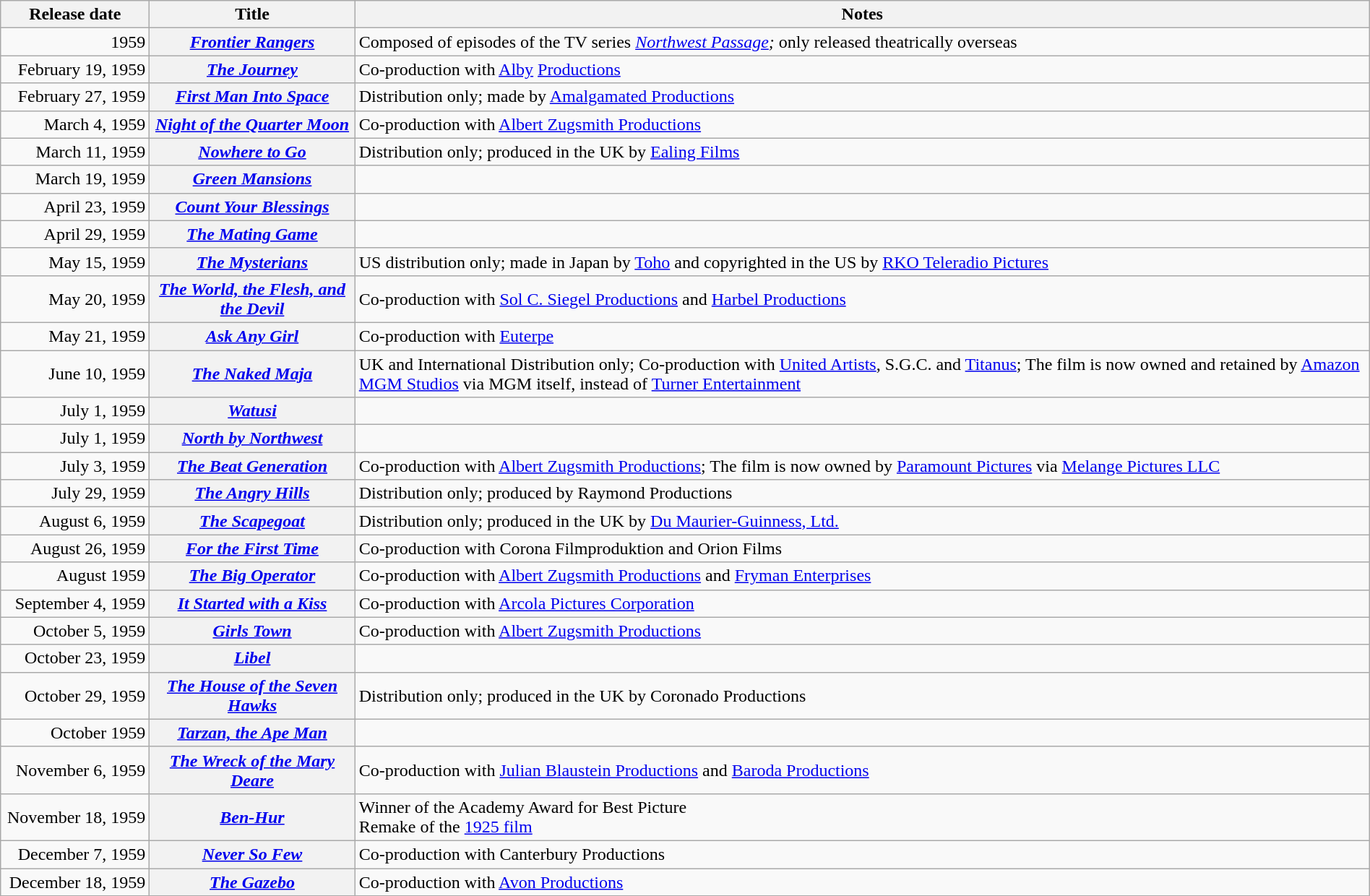<table class="wikitable sortable" style="width:100%;">
<tr>
<th scope="col" style="width:130px;">Release date</th>
<th>Title</th>
<th>Notes</th>
</tr>
<tr>
<td style="text-align:right;">1959</td>
<th scope="row"><em><a href='#'>Frontier Rangers</a></em></th>
<td>Composed of episodes of the TV series <em><a href='#'>Northwest Passage</a>;</em> only released theatrically overseas</td>
</tr>
<tr>
<td style="text-align:right;">February 19, 1959</td>
<th scope="row"><em><a href='#'>The Journey</a></em></th>
<td>Co-production with <a href='#'>Alby</a> <a href='#'>Productions</a></td>
</tr>
<tr>
<td style="text-align:right;">February 27, 1959</td>
<th scope="row"><em><a href='#'>First Man Into Space</a></em></th>
<td>Distribution only; made by <a href='#'>Amalgamated Productions</a></td>
</tr>
<tr>
<td style="text-align:right;">March 4, 1959</td>
<th scope="row"><em><a href='#'>Night of the Quarter Moon</a></em></th>
<td>Co-production with <a href='#'>Albert Zugsmith Productions</a></td>
</tr>
<tr>
<td style="text-align:right;">March 11, 1959</td>
<th scope="row"><em><a href='#'>Nowhere to Go</a></em></th>
<td>Distribution only; produced in the UK by <a href='#'>Ealing Films</a></td>
</tr>
<tr>
<td style="text-align:right;">March 19, 1959</td>
<th scope="row"><em><a href='#'>Green Mansions</a></em></th>
<td></td>
</tr>
<tr>
<td style="text-align:right;">April 23, 1959</td>
<th scope="row"><em><a href='#'>Count Your Blessings</a></em></th>
<td></td>
</tr>
<tr>
<td style="text-align:right;">April 29, 1959</td>
<th scope="row"><em><a href='#'>The Mating Game</a></em></th>
<td></td>
</tr>
<tr>
<td style="text-align:right;">May 15, 1959</td>
<th scope="row"><em><a href='#'>The Mysterians</a></em></th>
<td>US distribution only; made in Japan by <a href='#'>Toho</a> and copyrighted in the US by <a href='#'>RKO Teleradio Pictures</a></td>
</tr>
<tr>
<td style="text-align:right;">May 20, 1959</td>
<th scope="row"><em><a href='#'>The World, the Flesh, and the Devil</a></em></th>
<td>Co-production with <a href='#'>Sol C. Siegel Productions</a> and <a href='#'>Harbel Productions</a></td>
</tr>
<tr>
<td style="text-align:right;">May 21, 1959</td>
<th scope="row"><em><a href='#'>Ask Any Girl</a></em></th>
<td>Co-production with <a href='#'>Euterpe</a></td>
</tr>
<tr>
<td style="text-align:right;">June 10, 1959</td>
<th scope="row"><em><a href='#'>The Naked Maja</a></em></th>
<td>UK and International Distribution only; Co-production with <a href='#'>United Artists</a>, S.G.C. and <a href='#'>Titanus</a>; The film is now owned and retained by <a href='#'>Amazon MGM Studios</a> via MGM itself, instead of <a href='#'>Turner Entertainment</a></td>
</tr>
<tr>
<td style="text-align:right;">July 1, 1959</td>
<th scope="row"><em><a href='#'>Watusi</a></em></th>
<td></td>
</tr>
<tr>
<td style="text-align:right;">July 1, 1959</td>
<th scope="row"><em><a href='#'>North by Northwest</a></em></th>
<td></td>
</tr>
<tr>
<td style="text-align:right;">July 3, 1959</td>
<th scope="row"><em><a href='#'>The Beat Generation</a></em></th>
<td>Co-production with <a href='#'>Albert Zugsmith Productions</a>; The film is now owned by <a href='#'>Paramount Pictures</a> via <a href='#'>Melange Pictures LLC</a></td>
</tr>
<tr>
<td style="text-align:right;">July 29, 1959</td>
<th scope="row"><em><a href='#'>The Angry Hills</a></em></th>
<td>Distribution only; produced by Raymond Productions</td>
</tr>
<tr>
<td style="text-align:right;">August 6, 1959</td>
<th scope="row"><em><a href='#'>The Scapegoat</a></em></th>
<td>Distribution only; produced in the UK by <a href='#'>Du Maurier-</a><a href='#'>Guinness, Ltd.</a></td>
</tr>
<tr>
<td style="text-align:right;">August 26, 1959</td>
<th scope="row"><em><a href='#'>For the First Time</a></em></th>
<td>Co-production with Corona Filmproduktion and Orion Films</td>
</tr>
<tr>
<td style="text-align:right;">August 1959</td>
<th scope="row"><em><a href='#'>The Big Operator</a></em></th>
<td>Co-production with <a href='#'>Albert Zugsmith Productions</a> and <a href='#'>Fryman Enterprises</a></td>
</tr>
<tr>
<td style="text-align:right;">September 4, 1959</td>
<th scope="row"><em><a href='#'>It Started with a Kiss</a></em></th>
<td>Co-production with <a href='#'>Arcola Pictures Corporation</a></td>
</tr>
<tr>
<td style="text-align:right;">October 5, 1959</td>
<th scope="row"><em><a href='#'>Girls Town</a></em></th>
<td>Co-production with <a href='#'>Albert Zugsmith Productions</a></td>
</tr>
<tr>
<td style="text-align:right;">October 23, 1959</td>
<th scope="row"><em><a href='#'>Libel</a></em></th>
<td></td>
</tr>
<tr>
<td style="text-align:right;">October 29, 1959</td>
<th scope="row"><em><a href='#'>The House of the Seven Hawks</a></em></th>
<td>Distribution only; produced in the UK by Coronado Productions</td>
</tr>
<tr>
<td style="text-align:right;">October 1959</td>
<th scope="row"><em><a href='#'>Tarzan, the Ape Man</a></em></th>
<td></td>
</tr>
<tr>
<td style="text-align:right;">November 6, 1959</td>
<th scope="row"><em><a href='#'>The Wreck of the Mary Deare</a></em></th>
<td>Co-production with <a href='#'>Julian Blaustein Productions</a> and <a href='#'>Baroda Productions</a></td>
</tr>
<tr>
<td style="text-align:right;">November 18, 1959</td>
<th scope="row"><em><a href='#'>Ben-Hur</a></em></th>
<td>Winner of the Academy Award for Best Picture<br>Remake of the <a href='#'>1925 film</a></td>
</tr>
<tr>
<td style="text-align:right;">December 7, 1959</td>
<th scope="row"><em><a href='#'>Never So Few</a></em></th>
<td>Co-production with Canterbury Productions</td>
</tr>
<tr>
<td style="text-align:right;">December 18, 1959</td>
<th scope="row"><em><a href='#'>The Gazebo</a></em></th>
<td>Co-production with <a href='#'>Avon Productions</a></td>
</tr>
</table>
